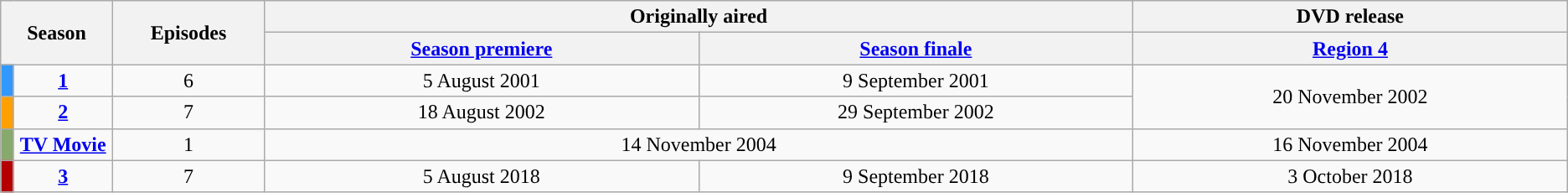<table class="wikitable">
<tr>
<th colspan="2" rowspan="2" width=3%>Season</th>
<th rowspan="2" width=5%>Episodes</th>
<th colspan="2">Originally aired</th>
<th colspan="1">DVD release</th>
</tr>
<tr>
<th width=15%><a href='#'>Season premiere</a></th>
<th width=15%><a href='#'>Season finale</a></th>
<th width=15%><a href='#'>Region 4</a></th>
</tr>
<tr>
<td bgcolor="3198FF" height="10px"></td>
<td align="center"><a href='#'><strong>1</strong></a></td>
<td align="center">6</td>
<td align="center">5 August 2001</td>
<td align="center">9 September 2001</td>
<td align="center" rowspan="2">20 November 2002</td>
</tr>
<tr>
<td bgcolor="FFA000" height="10px"></td>
<td align="center"><a href='#'><strong>2</strong></a></td>
<td align="center">7</td>
<td align="center">18 August 2002</td>
<td align="center">29 September 2002</td>
</tr>
<tr>
<td bgcolor="87A96B" height="10px"></td>
<td align="center"><a href='#'><strong>TV Movie</strong></a></td>
<td align="center">1</td>
<td colspan="2" align="center">14 November 2004</td>
<td align="center">16 November 2004</td>
</tr>
<tr>
<td bgcolor="B60000" height="10px"></td>
<td align="center"><a href='#'><strong>3</strong></a></td>
<td align="center">7</td>
<td align="center">5 August 2018</td>
<td align="center">9 September 2018</td>
<td align="center">3 October 2018</td>
</tr>
</table>
